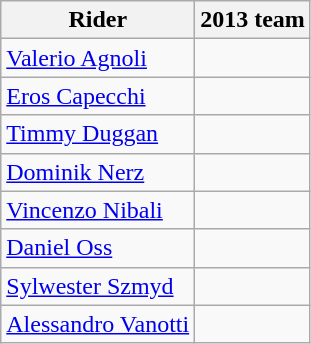<table class="wikitable">
<tr>
<th>Rider</th>
<th>2013 team</th>
</tr>
<tr>
<td><a href='#'>Valerio Agnoli</a></td>
<td></td>
</tr>
<tr>
<td><a href='#'>Eros Capecchi</a></td>
<td></td>
</tr>
<tr>
<td><a href='#'>Timmy Duggan</a></td>
<td></td>
</tr>
<tr>
<td><a href='#'>Dominik Nerz</a></td>
<td></td>
</tr>
<tr>
<td><a href='#'>Vincenzo Nibali</a></td>
<td></td>
</tr>
<tr>
<td><a href='#'>Daniel Oss</a></td>
<td></td>
</tr>
<tr>
<td><a href='#'>Sylwester Szmyd</a></td>
<td></td>
</tr>
<tr>
<td><a href='#'>Alessandro Vanotti</a></td>
<td></td>
</tr>
</table>
